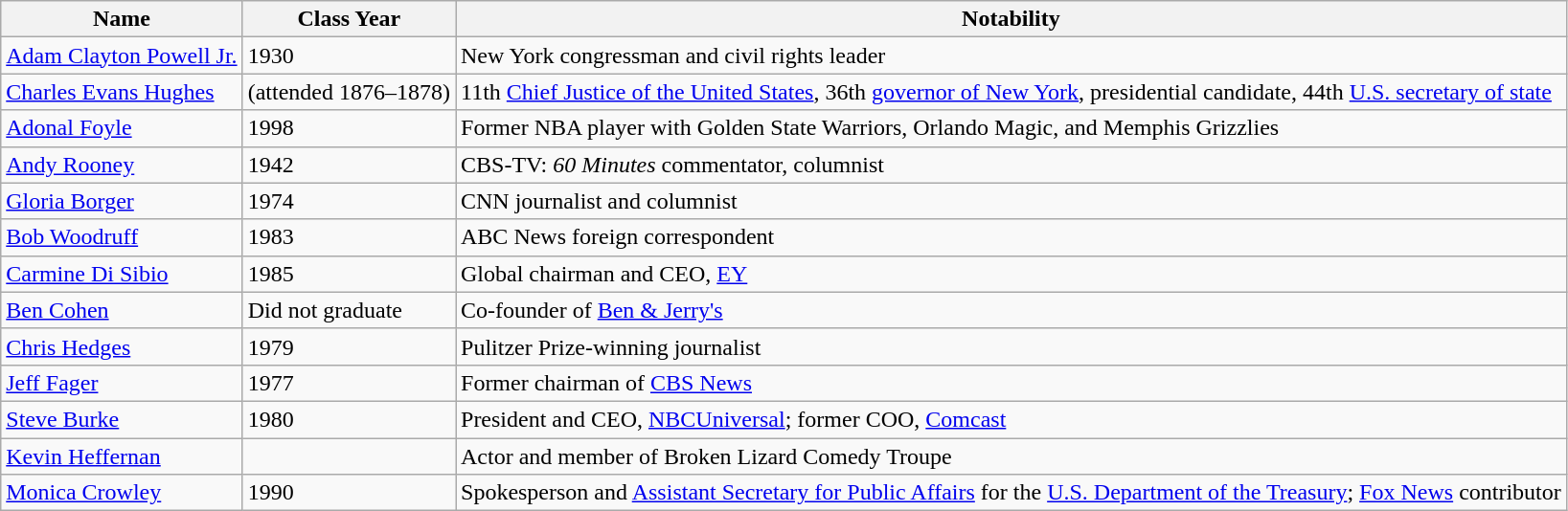<table class="wikitable">
<tr>
<th>Name</th>
<th>Class Year</th>
<th>Notability</th>
</tr>
<tr>
<td><a href='#'>Adam Clayton Powell Jr.</a></td>
<td>1930</td>
<td>New York congressman and civil rights leader</td>
</tr>
<tr>
<td><a href='#'>Charles Evans Hughes</a></td>
<td>(attended 1876–1878)</td>
<td>11th <a href='#'>Chief Justice of the United States</a>, 36th <a href='#'>governor of New York</a>, presidential candidate, 44th <a href='#'>U.S. secretary of state</a></td>
</tr>
<tr>
<td><a href='#'>Adonal Foyle</a></td>
<td>1998</td>
<td>Former NBA player with Golden State Warriors, Orlando Magic, and Memphis Grizzlies</td>
</tr>
<tr>
<td><a href='#'>Andy Rooney</a></td>
<td>1942</td>
<td>CBS-TV: <em>60 Minutes</em> commentator, columnist</td>
</tr>
<tr>
<td><a href='#'>Gloria Borger</a></td>
<td>1974</td>
<td>CNN journalist and columnist</td>
</tr>
<tr>
<td><a href='#'>Bob Woodruff</a></td>
<td>1983</td>
<td>ABC News foreign correspondent</td>
</tr>
<tr>
<td><a href='#'>Carmine Di Sibio</a></td>
<td>1985</td>
<td>Global chairman and CEO, <a href='#'>EY</a></td>
</tr>
<tr>
<td><a href='#'>Ben Cohen</a></td>
<td>Did not graduate</td>
<td>Co-founder of <a href='#'>Ben & Jerry's</a></td>
</tr>
<tr>
<td><a href='#'>Chris Hedges</a></td>
<td>1979</td>
<td>Pulitzer Prize-winning journalist</td>
</tr>
<tr>
<td><a href='#'>Jeff Fager</a></td>
<td>1977</td>
<td>Former chairman of <a href='#'>CBS News</a></td>
</tr>
<tr>
<td><a href='#'>Steve Burke</a></td>
<td>1980</td>
<td>President and CEO, <a href='#'>NBCUniversal</a>; former COO, <a href='#'>Comcast</a></td>
</tr>
<tr>
<td><a href='#'>Kevin Heffernan</a></td>
<td></td>
<td>Actor and member of Broken Lizard Comedy Troupe</td>
</tr>
<tr>
<td><a href='#'>Monica Crowley</a></td>
<td>1990</td>
<td>Spokesperson and <a href='#'>Assistant Secretary for Public Affairs</a> for the <a href='#'>U.S. Department of the Treasury</a>; <a href='#'>Fox News</a> contributor</td>
</tr>
</table>
